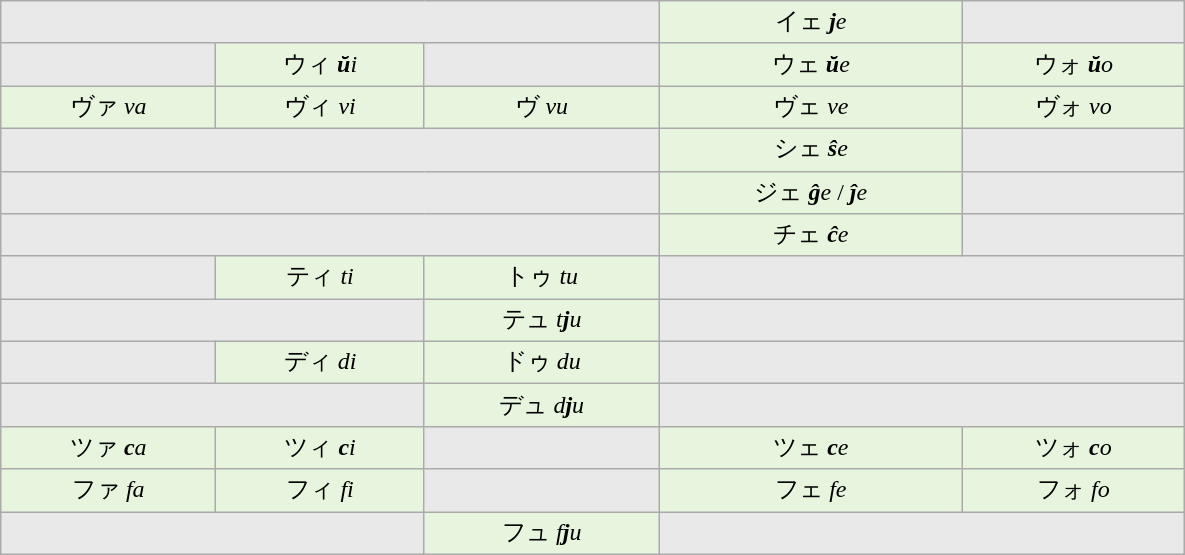<table border="0"  width="62.5%" cellpadding="2px" cellspacing="2px" class="wikitable" lang="ja">
<tr bgcolor="#E7F5DE" valign=top align="center">
<td bgcolor="#E9E9E9" colspan="3"></td>
<td>イェ <em><span><strong>j</strong></span>e</em></td>
<td bgcolor="#E9E9E9"></td>
</tr>
<tr bgcolor="#E7F5DE" valign=top align="center">
<td bgcolor="#E9E9E9"></td>
<td>ウィ <em><span><strong>ŭ</strong></span>i</em></td>
<td bgcolor="#E9E9E9"></td>
<td>ウェ <em><span><strong>ŭ</strong></span>e</em></td>
<td>ウォ <em><span><strong>ŭ</strong></span>o</em><br></td>
</tr>
<tr bgcolor="#E7F5DE" valign=top align="center">
<td>ヴァ <em>va</em></td>
<td>ヴィ <em>vi</em></td>
<td>ヴ <em>vu</em></td>
<td>ヴェ <em>ve</em></td>
<td>ヴォ <em>vo</em></td>
</tr>
<tr bgcolor="#E7F5DE" valign=top align="center">
<td bgcolor="#E9E9E9" colspan="3"></td>
<td>シェ <em><span><strong>ŝ</strong></span>e</em></td>
<td bgcolor="#E9E9E9"></td>
</tr>
<tr bgcolor="#E7F5DE" valign=top align="center">
<td bgcolor="#E9E9E9" colspan="3"></td>
<td>ジェ <em><span><strong>ĝ</strong></span>e</em> / <em><span><strong>ĵ</strong></span>e</em></td>
<td bgcolor="#E9E9E9"></td>
</tr>
<tr bgcolor="#E7F5DE" valign=top align="center">
<td bgcolor="#E9E9E9" colspan="3"></td>
<td>チェ <em><span><strong>ĉ</strong></span>e</em></td>
<td bgcolor="#E9E9E9"></td>
</tr>
<tr bgcolor="#E7F5DE" valign=top align="center">
<td bgcolor="#E9E9E9"></td>
<td>ティ <em>ti</em></td>
<td>トゥ <em>tu</em></td>
<td bgcolor="#E9E9E9" colspan="2"></td>
</tr>
<tr bgcolor="#E7F5DE" valign=top align="center">
<td bgcolor="#E9E9E9" colspan="2"></td>
<td>テュ <em>t<span><strong>j</strong></span>u</em></td>
<td bgcolor="#E9E9E9" colspan="2"></td>
</tr>
<tr bgcolor="#E7F5DE" valign=top align="center">
<td bgcolor="#E9E9E9"></td>
<td>ディ <em>di</em></td>
<td>ドゥ <em>du</em></td>
<td bgcolor="#E9E9E9" colspan="2"></td>
</tr>
<tr bgcolor="#E7F5DE" valign=top align="center">
<td bgcolor="#E9E9E9" colspan="2"></td>
<td>デュ <em>d<span><strong>j</strong></span>u</em></td>
<td bgcolor="#E9E9E9" colspan="2"></td>
</tr>
<tr bgcolor="#E7F5DE" valign=top align="center">
<td>ツァ <em><span><strong>c</strong></span>a</em></td>
<td>ツィ <em><span><strong>c</strong></span>i</em></td>
<td bgcolor="#E9E9E9"></td>
<td>ツェ <em><span><strong>c</strong></span>e</em></td>
<td>ツォ <em><span><strong>c</strong></span>o</em></td>
</tr>
<tr bgcolor="#E7F5DE" valign=top align="center">
<td>ファ <em>fa</em></td>
<td>フィ <em>fi</em></td>
<td bgcolor="#E9E9E9"></td>
<td>フェ <em>fe</em></td>
<td>フォ <em>fo</em></td>
</tr>
<tr bgcolor="#E7F5DE" valign=top align="center">
<td bgcolor="#E9E9E9" colspan="2"></td>
<td>フュ <em>f<span><strong>j</strong></span>u</em></td>
<td bgcolor="#E9E9E9" colspan="2"></td>
</tr>
</table>
